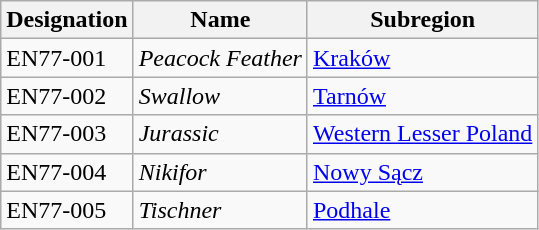<table class="wikitable">
<tr>
<th>Designation</th>
<th>Name</th>
<th>Subregion</th>
</tr>
<tr>
<td>EN77-001</td>
<td><em>Peacock Feather</em></td>
<td><a href='#'>Kraków</a></td>
</tr>
<tr>
<td>EN77-002</td>
<td><em>Swallow</em></td>
<td><a href='#'>Tarnów</a></td>
</tr>
<tr>
<td>EN77-003</td>
<td><em>Jurassic</em></td>
<td><a href='#'>Western Lesser Poland</a></td>
</tr>
<tr>
<td>EN77-004</td>
<td><em>Nikifor</em></td>
<td><a href='#'>Nowy Sącz</a></td>
</tr>
<tr>
<td>EN77-005</td>
<td><em>Tischner</em></td>
<td><a href='#'>Podhale</a></td>
</tr>
</table>
